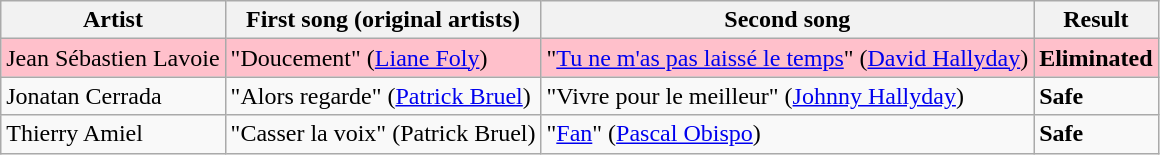<table class=wikitable>
<tr>
<th>Artist</th>
<th>First song (original artists)</th>
<th>Second song</th>
<th>Result</th>
</tr>
<tr style="background:pink;">
<td>Jean Sébastien Lavoie</td>
<td>"Doucement" (<a href='#'>Liane Foly</a>)</td>
<td>"<a href='#'>Tu ne m'as pas laissé le temps</a>" (<a href='#'>David Hallyday</a>)</td>
<td><strong>Eliminated</strong></td>
</tr>
<tr>
<td>Jonatan Cerrada</td>
<td>"Alors regarde" (<a href='#'>Patrick Bruel</a>)</td>
<td>"Vivre pour le meilleur" (<a href='#'>Johnny Hallyday</a>)</td>
<td><strong>Safe</strong></td>
</tr>
<tr>
<td>Thierry Amiel</td>
<td>"Casser la voix" (Patrick Bruel)</td>
<td>"<a href='#'>Fan</a>" (<a href='#'>Pascal Obispo</a>)</td>
<td><strong>Safe</strong></td>
</tr>
</table>
